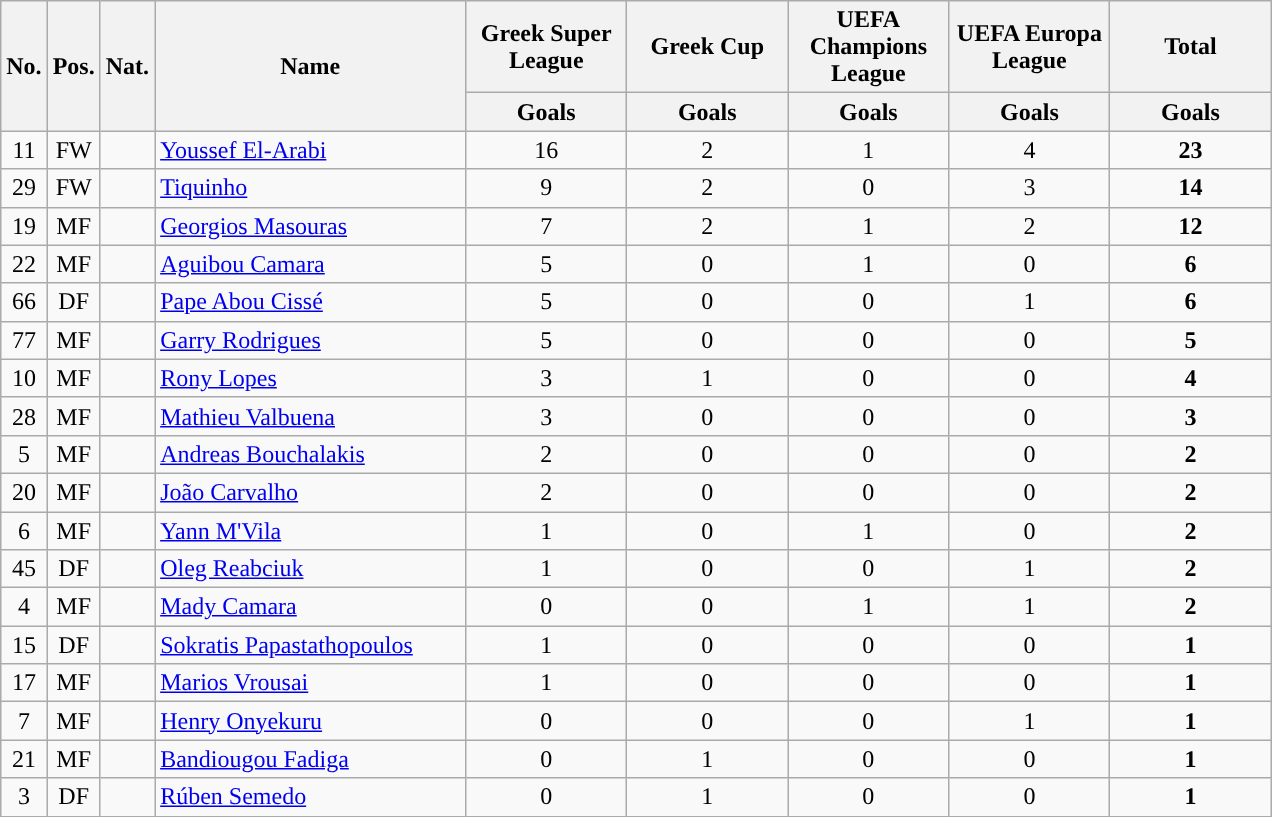<table class="wikitable sortable" style="text-align:center">
<tr>
<th style="text-align:center;" rowspan="2">No.</th>
<th style="text-align:center;" rowspan="2">Pos.</th>
<th style="text-align:center;" rowspan="2">Nat.</th>
<th style="text-align:center; width:200px;" rowspan="2">Name</th>
<th style="text-align:center; width:100px;">Greek Super League</th>
<th style="text-align:center; width:100px;">Greek Cup</th>
<th style="text-align:center; width:100px;">UEFA Champions League</th>
<th style="text-align:center; width:100px;">UEFA Europa League</th>
<th style="text-align:center; width:100px;">Total</th>
</tr>
<tr>
<th style="text-align:center;">Goals</th>
<th style="text-align:center;">Goals</th>
<th style="text-align:center;">Goals</th>
<th style="text-align:center;">Goals</th>
<th style="text-align:center;">Goals</th>
</tr>
<tr>
<td>11</td>
<td>FW</td>
<td></td>
<td align=left><a href='#'>Youssef El-Arabi</a></td>
<td>16</td>
<td>2</td>
<td>1</td>
<td>4</td>
<td><strong>23</strong></td>
</tr>
<tr>
<td>29</td>
<td>FW</td>
<td></td>
<td align=left><a href='#'>Tiquinho</a></td>
<td>9</td>
<td>2</td>
<td>0</td>
<td>3</td>
<td><strong>14</strong></td>
</tr>
<tr>
<td>19</td>
<td>MF</td>
<td></td>
<td align=left><a href='#'>Georgios Masouras</a></td>
<td>7</td>
<td>2</td>
<td>1</td>
<td>2</td>
<td><strong>12</strong></td>
</tr>
<tr>
<td>22</td>
<td>MF</td>
<td></td>
<td align=left><a href='#'>Aguibou Camara</a></td>
<td>5</td>
<td>0</td>
<td>1</td>
<td>0</td>
<td><strong>6</strong></td>
</tr>
<tr>
<td>66</td>
<td>DF</td>
<td></td>
<td align=left><a href='#'>Pape Abou Cissé</a></td>
<td>5</td>
<td>0</td>
<td>0</td>
<td>1</td>
<td><strong>6</strong></td>
</tr>
<tr>
<td>77</td>
<td>MF</td>
<td></td>
<td align=left><a href='#'>Garry Rodrigues</a></td>
<td>5</td>
<td>0</td>
<td>0</td>
<td>0</td>
<td><strong>5</strong></td>
</tr>
<tr>
<td>10</td>
<td>MF</td>
<td></td>
<td align=left><a href='#'>Rony Lopes</a></td>
<td>3</td>
<td>1</td>
<td>0</td>
<td>0</td>
<td><strong>4</strong></td>
</tr>
<tr>
<td>28</td>
<td>MF</td>
<td></td>
<td align=left><a href='#'>Mathieu Valbuena</a></td>
<td>3</td>
<td>0</td>
<td>0</td>
<td>0</td>
<td><strong>3</strong></td>
</tr>
<tr>
<td>5</td>
<td>MF</td>
<td></td>
<td align=left><a href='#'>Andreas Bouchalakis</a></td>
<td>2</td>
<td>0</td>
<td>0</td>
<td>0</td>
<td><strong>2</strong></td>
</tr>
<tr>
<td>20</td>
<td>MF</td>
<td></td>
<td align=left><a href='#'>João Carvalho</a></td>
<td>2</td>
<td>0</td>
<td>0</td>
<td>0</td>
<td><strong>2</strong></td>
</tr>
<tr>
<td>6</td>
<td>MF</td>
<td></td>
<td align=left><a href='#'>Yann M'Vila</a></td>
<td>1</td>
<td>0</td>
<td>1</td>
<td>0</td>
<td><strong>2</strong></td>
</tr>
<tr>
<td>45</td>
<td>DF</td>
<td></td>
<td align=left><a href='#'>Oleg Reabciuk</a></td>
<td>1</td>
<td>0</td>
<td>0</td>
<td>1</td>
<td><strong>2</strong></td>
</tr>
<tr>
<td>4</td>
<td>MF</td>
<td></td>
<td align=left><a href='#'>Mady Camara</a></td>
<td>0</td>
<td>0</td>
<td>1</td>
<td>1</td>
<td><strong>2</strong></td>
</tr>
<tr>
<td>15</td>
<td>DF</td>
<td></td>
<td align=left><a href='#'>Sokratis Papastathopoulos</a></td>
<td>1</td>
<td>0</td>
<td>0</td>
<td>0</td>
<td><strong>1</strong></td>
</tr>
<tr>
<td>17</td>
<td>MF</td>
<td></td>
<td align=left><a href='#'>Marios Vrousai</a></td>
<td>1</td>
<td>0</td>
<td>0</td>
<td>0</td>
<td><strong>1</strong></td>
</tr>
<tr>
<td>7</td>
<td>MF</td>
<td></td>
<td align=left><a href='#'>Henry Onyekuru</a></td>
<td>0</td>
<td>0</td>
<td>0</td>
<td>1</td>
<td><strong>1</strong></td>
</tr>
<tr>
<td>21</td>
<td>MF</td>
<td></td>
<td align=left><a href='#'>Bandiougou Fadiga</a></td>
<td>0</td>
<td>1</td>
<td>0</td>
<td>0</td>
<td><strong>1</strong></td>
</tr>
<tr>
<td>3</td>
<td>DF</td>
<td></td>
<td align=left><a href='#'>Rúben Semedo</a></td>
<td>0</td>
<td>1</td>
<td>0</td>
<td>0</td>
<td><strong>1</strong></td>
</tr>
</table>
